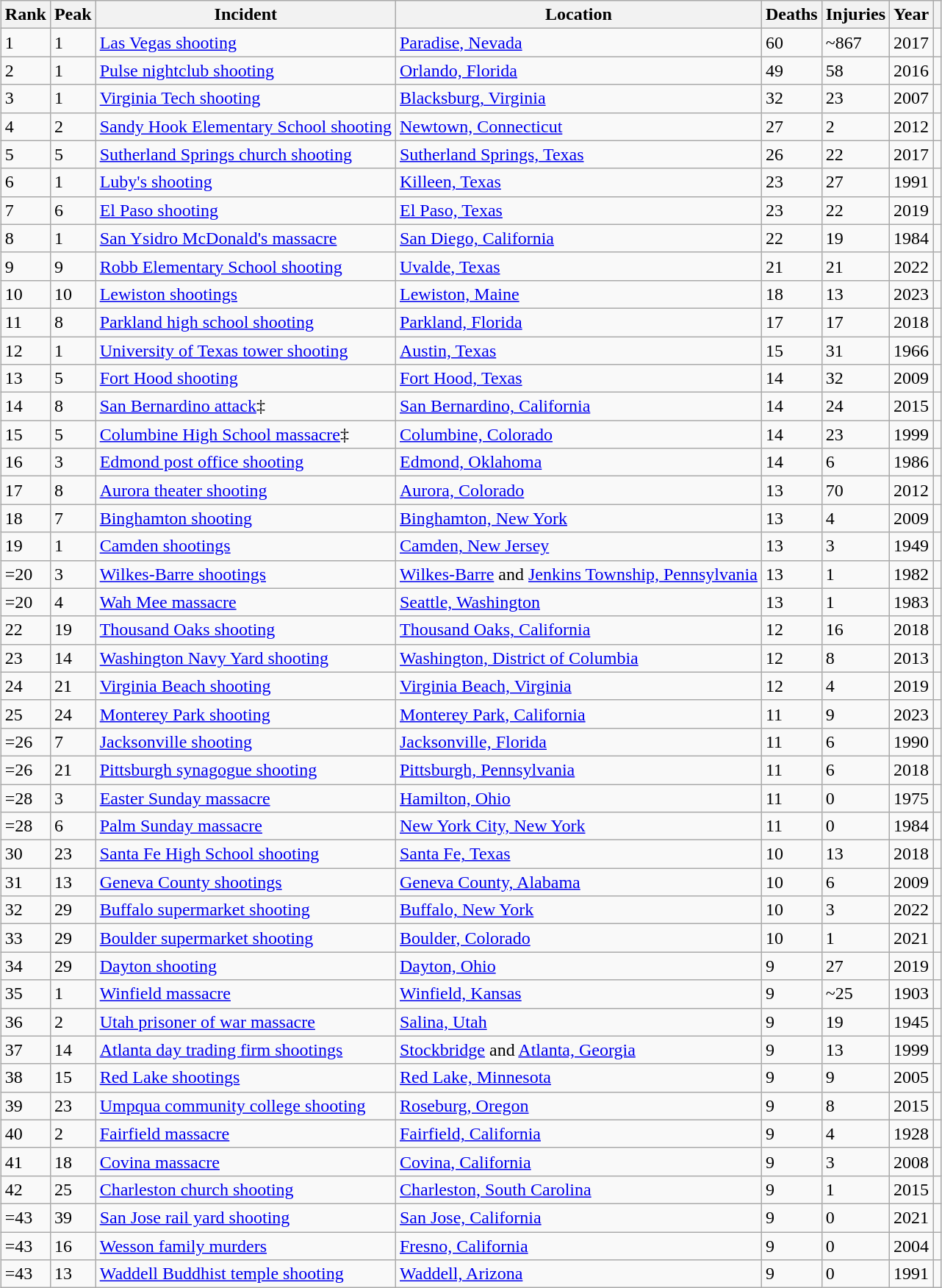<table class="wikitable sortable plainrowheaders sticky-header col4right col5center col6center" style="margin:auto; margin:auto;">
<tr>
<th>Rank</th>
<th>Peak</th>
<th>Incident</th>
<th>Location</th>
<th>Deaths</th>
<th>Injuries</th>
<th>Year</th>
<th class="unsortable"></th>
</tr>
<tr>
<td>1</td>
<td>1</td>
<td scope="row"><a href='#'>Las Vegas shooting</a></td>
<td><a href='#'>Paradise, Nevada</a></td>
<td>60</td>
<td>~867</td>
<td data-sort-value="2017-10-01">2017</td>
<td></td>
</tr>
<tr>
<td>2</td>
<td>1</td>
<td scope="row"><a href='#'>Pulse nightclub shooting</a></td>
<td><a href='#'>Orlando, Florida</a></td>
<td>49</td>
<td>58</td>
<td data-sort-value="2016-06-12">2016</td>
<td></td>
</tr>
<tr>
<td>3</td>
<td>1</td>
<td scope="row"><a href='#'>Virginia Tech shooting</a></td>
<td><a href='#'>Blacksburg, Virginia</a></td>
<td>32</td>
<td>23</td>
<td data-sort-value="2007-04-16">2007</td>
<td></td>
</tr>
<tr>
<td>4</td>
<td>2</td>
<td scope="row"><a href='#'>Sandy Hook Elementary School shooting</a></td>
<td><a href='#'>Newtown, Connecticut</a></td>
<td>27</td>
<td>2</td>
<td data-sort-value="2012-12-14">2012</td>
<td></td>
</tr>
<tr>
<td>5</td>
<td>5</td>
<td><a href='#'>Sutherland Springs church shooting</a></td>
<td><a href='#'>Sutherland Springs, Texas</a></td>
<td>26</td>
<td>22</td>
<td data-sort-value="2017-11-05">2017</td>
<td></td>
</tr>
<tr>
<td>6</td>
<td>1</td>
<td><a href='#'>Luby's shooting</a></td>
<td><a href='#'>Killeen, Texas</a></td>
<td>23</td>
<td>27</td>
<td data-sort-value="1991-10-16">1991</td>
<td></td>
</tr>
<tr>
<td>7</td>
<td>6</td>
<td><a href='#'>El Paso shooting</a></td>
<td><a href='#'>El Paso, Texas</a></td>
<td>23</td>
<td>22</td>
<td data-sort-value="2019-08-03">2019</td>
<td></td>
</tr>
<tr>
<td>8</td>
<td>1</td>
<td><a href='#'>San Ysidro McDonald's massacre</a></td>
<td><a href='#'>San Diego, California</a></td>
<td>22</td>
<td>19</td>
<td data-sort-value="1984-07-18">1984</td>
<td></td>
</tr>
<tr>
<td>9</td>
<td>9</td>
<td><a href='#'>Robb Elementary School shooting</a></td>
<td><a href='#'>Uvalde, Texas</a></td>
<td>21</td>
<td>21</td>
<td data-sort-value="2022-05-24">2022</td>
<td></td>
</tr>
<tr>
<td>10</td>
<td>10</td>
<td><a href='#'>Lewiston shootings</a></td>
<td><a href='#'>Lewiston, Maine</a></td>
<td>18</td>
<td>13</td>
<td data-sort-value="2023-10-25">2023</td>
<td></td>
</tr>
<tr>
<td>11</td>
<td>8</td>
<td><a href='#'>Parkland high school shooting</a></td>
<td><a href='#'>Parkland, Florida</a></td>
<td>17</td>
<td>17</td>
<td data-sort-value="2018-02-14">2018</td>
<td></td>
</tr>
<tr>
<td>12</td>
<td>1</td>
<td><a href='#'>University of Texas tower shooting</a></td>
<td><a href='#'>Austin, Texas</a></td>
<td>15</td>
<td>31</td>
<td data-sort-value="1966-08-01">1966</td>
<td></td>
</tr>
<tr>
<td>13</td>
<td>5</td>
<td><a href='#'>Fort Hood shooting</a></td>
<td><a href='#'>Fort Hood, Texas</a></td>
<td>14</td>
<td>32</td>
<td data-sort-value="2009-11-05">2009</td>
<td></td>
</tr>
<tr>
<td>14</td>
<td>8</td>
<td><a href='#'>San Bernardino attack</a>‡</td>
<td><a href='#'>San Bernardino, California</a></td>
<td>14</td>
<td>24</td>
<td data-sort-value="2015-12-02">2015</td>
<td></td>
</tr>
<tr>
<td>15</td>
<td>5</td>
<td><a href='#'>Columbine High School massacre</a>‡</td>
<td><a href='#'>Columbine, Colorado</a></td>
<td>14</td>
<td>23</td>
<td data-sort-value="1999-04-20">1999</td>
<td></td>
</tr>
<tr>
<td>16</td>
<td>3</td>
<td><a href='#'>Edmond post office shooting</a></td>
<td><a href='#'>Edmond, Oklahoma</a></td>
<td>14</td>
<td>6</td>
<td data-sort-value="1986-08-20">1986</td>
<td></td>
</tr>
<tr>
<td>17</td>
<td>8</td>
<td><a href='#'>Aurora theater shooting</a></td>
<td><a href='#'>Aurora, Colorado</a></td>
<td>13</td>
<td>70</td>
<td data-sort-value="2012-07-20">2012</td>
<td></td>
</tr>
<tr>
<td>18</td>
<td>7</td>
<td><a href='#'>Binghamton shooting</a></td>
<td><a href='#'>Binghamton, New York</a></td>
<td>13</td>
<td>4</td>
<td data-sort-value="2009-04-03">2009</td>
<td></td>
</tr>
<tr>
<td>19</td>
<td>1</td>
<td><a href='#'>Camden shootings</a></td>
<td><a href='#'>Camden, New Jersey</a></td>
<td>13</td>
<td>3</td>
<td data-sort-value="1949-09-06">1949</td>
<td></td>
</tr>
<tr>
<td>=20</td>
<td>3</td>
<td><a href='#'>Wilkes-Barre shootings</a></td>
<td><a href='#'>Wilkes-Barre</a> and <a href='#'>Jenkins Township, Pennsylvania</a></td>
<td>13</td>
<td>1</td>
<td data-sort-value="1982-09-25">1982</td>
<td></td>
</tr>
<tr>
<td>=20</td>
<td>4</td>
<td><a href='#'>Wah Mee massacre</a></td>
<td><a href='#'>Seattle, Washington</a></td>
<td>13</td>
<td>1</td>
<td data-sort-value="1983-02-18">1983</td>
<td></td>
</tr>
<tr>
<td>22</td>
<td>19</td>
<td><a href='#'>Thousand Oaks shooting</a></td>
<td><a href='#'>Thousand Oaks, California</a></td>
<td>12</td>
<td>16</td>
<td data-sort-value="2018-11-07">2018</td>
<td></td>
</tr>
<tr>
<td>23</td>
<td>14</td>
<td><a href='#'>Washington Navy Yard shooting</a></td>
<td><a href='#'>Washington, District of Columbia</a></td>
<td>12</td>
<td>8</td>
<td data-sort-value="2013-09-16">2013</td>
<td></td>
</tr>
<tr>
<td>24</td>
<td>21</td>
<td><a href='#'>Virginia Beach shooting</a></td>
<td><a href='#'>Virginia Beach, Virginia</a></td>
<td>12</td>
<td>4</td>
<td data-sort-value="2019-05-31">2019</td>
<td></td>
</tr>
<tr>
<td>25</td>
<td>24</td>
<td><a href='#'>Monterey Park shooting</a></td>
<td><a href='#'>Monterey Park, California</a></td>
<td>11</td>
<td>9</td>
<td data-sort-value="2023-01-21">2023</td>
<td></td>
</tr>
<tr>
<td>=26</td>
<td>7</td>
<td><a href='#'>Jacksonville shooting</a></td>
<td><a href='#'>Jacksonville, Florida</a></td>
<td>11</td>
<td>6</td>
<td data-sort-value="1990-06-17">1990</td>
<td></td>
</tr>
<tr>
<td>=26</td>
<td>21</td>
<td><a href='#'>Pittsburgh synagogue shooting</a></td>
<td><a href='#'>Pittsburgh, Pennsylvania</a></td>
<td>11</td>
<td>6</td>
<td data-sort-value="2018-10-27">2018</td>
<td></td>
</tr>
<tr>
<td>=28</td>
<td>3</td>
<td><a href='#'>Easter Sunday massacre</a></td>
<td><a href='#'>Hamilton, Ohio</a></td>
<td>11</td>
<td>0</td>
<td data-sort-value="1975-03-30">1975</td>
<td></td>
</tr>
<tr>
<td>=28</td>
<td>6</td>
<td><a href='#'>Palm Sunday massacre</a></td>
<td><a href='#'>New York City, New York</a></td>
<td>11</td>
<td>0</td>
<td data-sort-value="1984-04-15">1984</td>
<td></td>
</tr>
<tr>
<td>30</td>
<td>23</td>
<td><a href='#'>Santa Fe High School shooting</a></td>
<td><a href='#'>Santa Fe, Texas</a></td>
<td>10</td>
<td>13</td>
<td data-sort-value="2018-05-18">2018</td>
<td></td>
</tr>
<tr>
<td>31</td>
<td>13</td>
<td><a href='#'>Geneva County shootings</a></td>
<td><a href='#'>Geneva County, Alabama</a></td>
<td>10</td>
<td>6</td>
<td data-sort-value="2009-03-10">2009</td>
<td></td>
</tr>
<tr>
<td>32</td>
<td>29</td>
<td><a href='#'>Buffalo supermarket shooting</a></td>
<td><a href='#'>Buffalo, New York</a></td>
<td>10</td>
<td>3</td>
<td data-sort-value="2022-05-14">2022</td>
<td></td>
</tr>
<tr>
<td>33</td>
<td>29</td>
<td><a href='#'>Boulder supermarket shooting</a></td>
<td><a href='#'>Boulder, Colorado</a></td>
<td>10</td>
<td>1</td>
<td data-sort-value="2021-03-22">2021</td>
<td></td>
</tr>
<tr>
<td>34</td>
<td>29</td>
<td><a href='#'>Dayton shooting</a></td>
<td><a href='#'>Dayton, Ohio</a></td>
<td>9</td>
<td>27</td>
<td data-sort-value="2019-08-04">2019</td>
<td></td>
</tr>
<tr>
<td>35</td>
<td>1</td>
<td><a href='#'>Winfield massacre</a></td>
<td><a href='#'>Winfield, Kansas</a></td>
<td>9</td>
<td>~25</td>
<td data-sort-value="1903-08-13">1903</td>
<td></td>
</tr>
<tr>
<td>36</td>
<td>2</td>
<td><a href='#'>Utah prisoner of war massacre</a></td>
<td><a href='#'>Salina, Utah</a></td>
<td>9</td>
<td>19</td>
<td data-sort-value="1945-07-08">1945</td>
<td></td>
</tr>
<tr>
<td>37</td>
<td>14</td>
<td><a href='#'>Atlanta day trading firm shootings</a></td>
<td><a href='#'>Stockbridge</a> and <a href='#'>Atlanta, Georgia</a></td>
<td>9</td>
<td>13</td>
<td data-sort-value="1999-07-29">1999</td>
<td></td>
</tr>
<tr>
<td>38</td>
<td>15</td>
<td><a href='#'>Red Lake shootings</a></td>
<td><a href='#'>Red Lake, Minnesota</a></td>
<td>9</td>
<td>9</td>
<td data-sort-value="2005-03-21">2005</td>
<td></td>
</tr>
<tr>
<td>39</td>
<td>23</td>
<td><a href='#'>Umpqua community college shooting</a></td>
<td><a href='#'>Roseburg, Oregon</a></td>
<td>9</td>
<td>8</td>
<td data-sort-value="2015-10-01">2015</td>
<td></td>
</tr>
<tr>
<td>40</td>
<td>2</td>
<td><a href='#'>Fairfield massacre</a></td>
<td><a href='#'>Fairfield, California</a></td>
<td>9</td>
<td>4</td>
<td data-sort-value="1928-08-22">1928</td>
<td></td>
</tr>
<tr>
<td>41</td>
<td>18</td>
<td><a href='#'>Covina massacre</a></td>
<td><a href='#'>Covina, California</a></td>
<td>9</td>
<td>3</td>
<td data-sort-value="2008-12-24">2008</td>
<td></td>
</tr>
<tr>
<td>42</td>
<td>25</td>
<td><a href='#'>Charleston church shooting</a></td>
<td><a href='#'>Charleston, South Carolina</a></td>
<td>9</td>
<td>1</td>
<td data-sort-value="2015-06-17">2015</td>
<td></td>
</tr>
<tr>
<td>=43</td>
<td>39</td>
<td><a href='#'>San Jose rail yard shooting</a></td>
<td><a href='#'>San Jose, California</a></td>
<td>9</td>
<td>0</td>
<td data-sort-value="2021-05-26">2021</td>
<td></td>
</tr>
<tr>
<td>=43</td>
<td>16</td>
<td><a href='#'>Wesson family murders</a></td>
<td><a href='#'>Fresno, California</a></td>
<td>9</td>
<td>0</td>
<td data-sort-value="2004-03-12">2004</td>
<td></td>
</tr>
<tr>
<td>=43</td>
<td>13</td>
<td><a href='#'>Waddell Buddhist temple shooting</a></td>
<td><a href='#'>Waddell, Arizona</a></td>
<td>9</td>
<td>0</td>
<td data-sort-value="1991-08-10">1991</td>
<td></td>
</tr>
</table>
